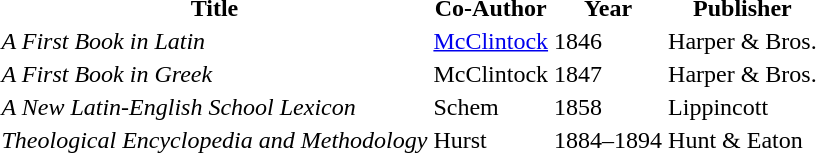<table>
<tr>
<th>Title</th>
<th>Co-Author</th>
<th>Year</th>
<th>Publisher</th>
</tr>
<tr>
<td><em>A First Book in Latin</em></td>
<td><a href='#'>McClintock</a></td>
<td>1846</td>
<td>Harper & Bros.</td>
</tr>
<tr>
<td><em>A First Book in Greek</em></td>
<td>McClintock</td>
<td>1847</td>
<td>Harper & Bros.</td>
</tr>
<tr>
<td><em>A New Latin-English School Lexicon</em></td>
<td>Schem</td>
<td>1858</td>
<td>Lippincott</td>
</tr>
<tr>
<td><em>Theological Encyclopedia and Methodology</em></td>
<td>Hurst</td>
<td>1884–1894</td>
<td>Hunt & Eaton</td>
</tr>
</table>
